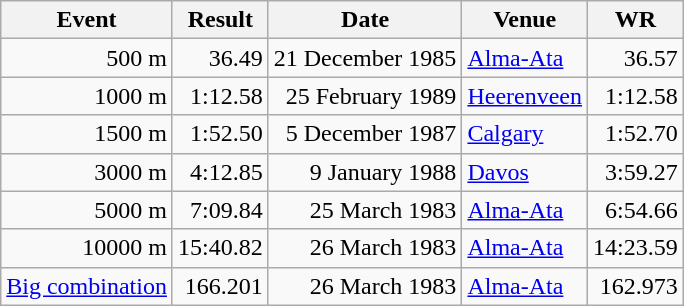<table class="wikitable" style="text-align:right">
<tr>
<th>Event</th>
<th>Result</th>
<th>Date</th>
<th>Venue</th>
<th>WR</th>
</tr>
<tr>
<td>500 m</td>
<td>36.49</td>
<td>21 December 1985</td>
<td align="left"><a href='#'>Alma-Ata</a></td>
<td>36.57</td>
</tr>
<tr>
<td>1000 m</td>
<td>1:12.58</td>
<td>25 February 1989</td>
<td align="left"><a href='#'>Heerenveen</a></td>
<td>1:12.58</td>
</tr>
<tr>
<td>1500 m</td>
<td>1:52.50</td>
<td>5 December 1987</td>
<td align="left"><a href='#'>Calgary</a></td>
<td>1:52.70</td>
</tr>
<tr>
<td>3000 m</td>
<td>4:12.85</td>
<td>9 January 1988</td>
<td align="left"><a href='#'>Davos</a></td>
<td>3:59.27</td>
</tr>
<tr>
<td>5000 m</td>
<td>7:09.84</td>
<td>25 March 1983</td>
<td align="left"><a href='#'>Alma-Ata</a></td>
<td>6:54.66</td>
</tr>
<tr>
<td>10000 m</td>
<td>15:40.82</td>
<td>26 March 1983</td>
<td align="left"><a href='#'>Alma-Ata</a></td>
<td>14:23.59</td>
</tr>
<tr>
<td><a href='#'>Big combination</a></td>
<td>166.201</td>
<td>26 March 1983</td>
<td align="left"><a href='#'>Alma-Ata</a></td>
<td>162.973</td>
</tr>
</table>
